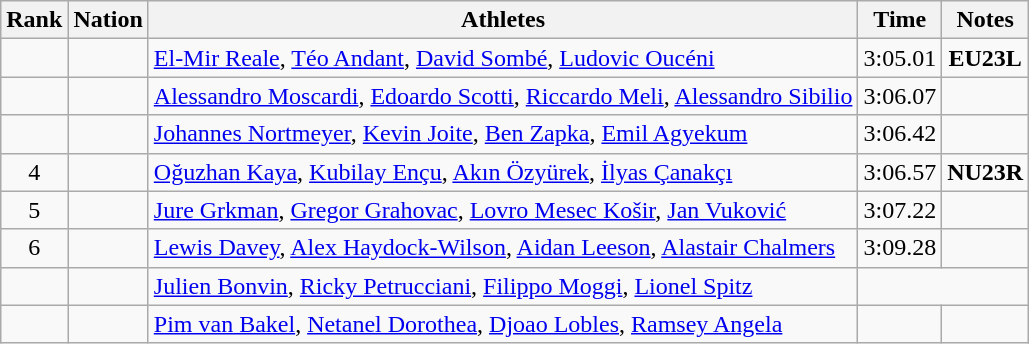<table class="wikitable sortable" style="text-align:center">
<tr>
<th>Rank</th>
<th>Nation</th>
<th>Athletes</th>
<th>Time</th>
<th>Notes</th>
</tr>
<tr>
<td></td>
<td align=left></td>
<td align=left><a href='#'>El-Mir Reale</a>, <a href='#'>Téo Andant</a>, <a href='#'>David Sombé</a>, <a href='#'>Ludovic Oucéni</a></td>
<td>3:05.01</td>
<td><strong>EU23L</strong></td>
</tr>
<tr>
<td></td>
<td align=left></td>
<td align=left><a href='#'>Alessandro Moscardi</a>, <a href='#'>Edoardo Scotti</a>, <a href='#'>Riccardo Meli</a>, <a href='#'>Alessandro Sibilio</a></td>
<td>3:06.07</td>
<td></td>
</tr>
<tr>
<td></td>
<td align=left></td>
<td align=left><a href='#'>Johannes Nortmeyer</a>, <a href='#'>Kevin Joite</a>, <a href='#'>Ben Zapka</a>, <a href='#'>Emil Agyekum</a></td>
<td>3:06.42</td>
<td></td>
</tr>
<tr>
<td>4</td>
<td align=left></td>
<td align=left><a href='#'>Oğuzhan Kaya</a>, <a href='#'>Kubilay Ençu</a>, <a href='#'>Akın Özyürek</a>, <a href='#'>İlyas Çanakçı</a></td>
<td>3:06.57</td>
<td><strong>NU23R</strong></td>
</tr>
<tr>
<td>5</td>
<td align=left></td>
<td align=left><a href='#'>Jure Grkman</a>, <a href='#'>Gregor Grahovac</a>, <a href='#'>Lovro Mesec Košir</a>, <a href='#'>Jan Vuković</a></td>
<td>3:07.22</td>
<td></td>
</tr>
<tr>
<td>6</td>
<td align=left></td>
<td align=left><a href='#'>Lewis Davey</a>, <a href='#'>Alex Haydock-Wilson</a>, <a href='#'>Aidan Leeson</a>, <a href='#'>Alastair Chalmers</a></td>
<td>3:09.28</td>
<td></td>
</tr>
<tr>
<td></td>
<td align=left></td>
<td align=left><a href='#'>Julien Bonvin</a>, <a href='#'>Ricky Petrucciani</a>, <a href='#'>Filippo Moggi</a>, <a href='#'>Lionel Spitz</a></td>
<td colspan=2></td>
</tr>
<tr>
<td></td>
<td align=left></td>
<td align=left><a href='#'>Pim van Bakel</a>, <a href='#'>Netanel Dorothea</a>, <a href='#'>Djoao Lobles</a>, <a href='#'>Ramsey Angela</a></td>
<td></td>
<td></td>
</tr>
</table>
